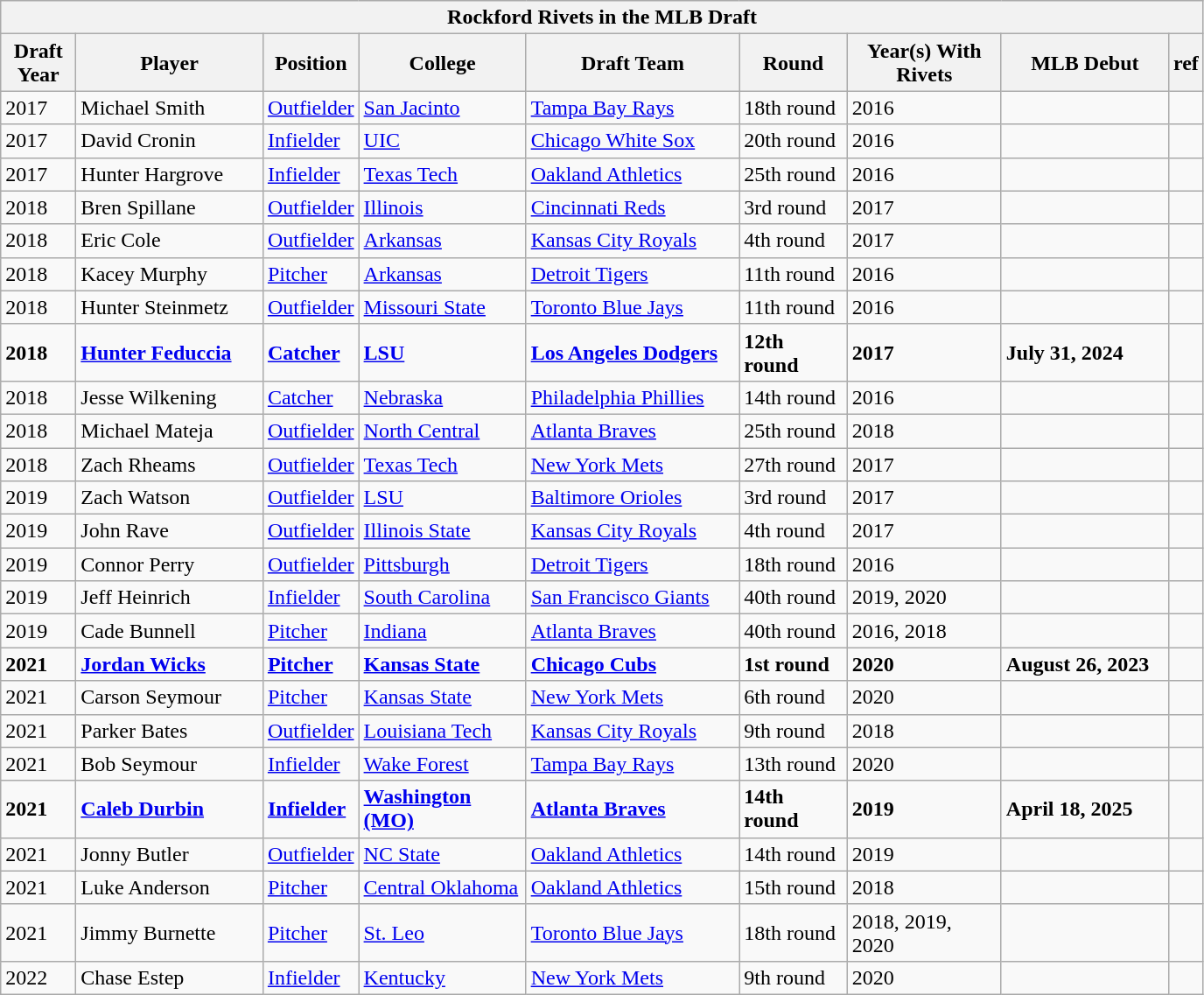<table class="wikitable">
<tr>
<th colspan="9" align="center"><strong>Rockford Rivets in the MLB Draft</strong></th>
</tr>
<tr>
<th style="width:50px;">Draft Year</th>
<th style="width:135px;">Player</th>
<th style="width:50px;">Position</th>
<th style="width:120px;">College</th>
<th style="width:155px;">Draft Team</th>
<th style="width:75px;">Round</th>
<th style="width:110px;">Year(s) With Rivets</th>
<th style="width:120px;">MLB Debut</th>
<th style="width:10px;">ref</th>
</tr>
<tr>
<td>2017</td>
<td>Michael Smith</td>
<td><a href='#'>Outfielder</a></td>
<td><a href='#'>San Jacinto</a></td>
<td><a href='#'>Tampa Bay Rays</a></td>
<td>18th round</td>
<td>2016</td>
<td></td>
<td></td>
</tr>
<tr>
<td>2017</td>
<td>David Cronin</td>
<td><a href='#'>Infielder</a></td>
<td><a href='#'>UIC</a></td>
<td><a href='#'>Chicago White Sox</a></td>
<td>20th round</td>
<td>2016</td>
<td></td>
<td></td>
</tr>
<tr>
<td>2017</td>
<td>Hunter Hargrove</td>
<td><a href='#'>Infielder</a></td>
<td><a href='#'>Texas Tech</a></td>
<td><a href='#'>Oakland Athletics</a></td>
<td>25th round</td>
<td>2016</td>
<td></td>
<td></td>
</tr>
<tr>
<td>2018</td>
<td>Bren Spillane</td>
<td><a href='#'>Outfielder</a></td>
<td><a href='#'>Illinois</a></td>
<td><a href='#'>Cincinnati Reds</a></td>
<td>3rd round</td>
<td>2017</td>
<td></td>
<td></td>
</tr>
<tr>
<td>2018</td>
<td>Eric Cole</td>
<td><a href='#'>Outfielder</a></td>
<td><a href='#'>Arkansas</a></td>
<td><a href='#'>Kansas City Royals</a></td>
<td>4th round</td>
<td>2017</td>
<td></td>
<td></td>
</tr>
<tr>
<td>2018</td>
<td>Kacey Murphy</td>
<td><a href='#'>Pitcher</a></td>
<td><a href='#'>Arkansas</a></td>
<td><a href='#'>Detroit Tigers</a></td>
<td>11th round</td>
<td>2016</td>
<td></td>
<td></td>
</tr>
<tr>
<td>2018</td>
<td>Hunter Steinmetz</td>
<td><a href='#'>Outfielder</a></td>
<td><a href='#'>Missouri State</a></td>
<td><a href='#'>Toronto Blue Jays</a></td>
<td>11th round</td>
<td>2016</td>
<td></td>
<td></td>
</tr>
<tr>
<td><strong>2018</strong></td>
<td><strong><a href='#'>Hunter Feduccia</a></strong></td>
<td><strong><a href='#'>Catcher</a></strong></td>
<td><strong><a href='#'>LSU</a></strong></td>
<td><strong><a href='#'>Los Angeles Dodgers</a></strong></td>
<td><strong>12th round</strong></td>
<td><strong>2017</strong></td>
<td><strong>July 31, 2024</strong></td>
<td></td>
</tr>
<tr>
<td>2018</td>
<td>Jesse Wilkening</td>
<td><a href='#'>Catcher</a></td>
<td><a href='#'>Nebraska</a></td>
<td><a href='#'>Philadelphia Phillies</a></td>
<td>14th round</td>
<td>2016</td>
<td></td>
<td></td>
</tr>
<tr>
<td>2018</td>
<td>Michael Mateja</td>
<td><a href='#'>Outfielder</a></td>
<td><a href='#'>North Central</a></td>
<td><a href='#'>Atlanta Braves</a></td>
<td>25th round</td>
<td>2018</td>
<td></td>
<td></td>
</tr>
<tr>
<td>2018</td>
<td>Zach Rheams</td>
<td><a href='#'>Outfielder</a></td>
<td><a href='#'>Texas Tech</a></td>
<td><a href='#'>New York Mets</a></td>
<td>27th round</td>
<td>2017</td>
<td></td>
<td></td>
</tr>
<tr>
<td>2019</td>
<td>Zach Watson</td>
<td><a href='#'>Outfielder</a></td>
<td><a href='#'>LSU</a></td>
<td><a href='#'>Baltimore Orioles</a></td>
<td>3rd round</td>
<td>2017</td>
<td></td>
<td></td>
</tr>
<tr>
<td>2019</td>
<td>John Rave</td>
<td><a href='#'>Outfielder</a></td>
<td><a href='#'>Illinois State</a></td>
<td><a href='#'>Kansas City Royals</a></td>
<td>4th round</td>
<td>2017</td>
<td></td>
<td></td>
</tr>
<tr>
<td>2019</td>
<td>Connor Perry</td>
<td><a href='#'>Outfielder</a></td>
<td><a href='#'>Pittsburgh</a></td>
<td><a href='#'>Detroit Tigers</a></td>
<td>18th round</td>
<td>2016</td>
<td></td>
<td></td>
</tr>
<tr>
<td>2019</td>
<td>Jeff Heinrich</td>
<td><a href='#'>Infielder</a></td>
<td><a href='#'>South Carolina</a></td>
<td><a href='#'>San Francisco Giants</a></td>
<td>40th round</td>
<td>2019, 2020</td>
<td></td>
<td></td>
</tr>
<tr>
<td>2019</td>
<td>Cade Bunnell</td>
<td><a href='#'>Pitcher</a></td>
<td><a href='#'>Indiana</a></td>
<td><a href='#'>Atlanta Braves</a></td>
<td>40th round</td>
<td>2016, 2018</td>
<td></td>
<td></td>
</tr>
<tr>
<td><strong>2021</strong></td>
<td><strong><a href='#'>Jordan Wicks</a></strong></td>
<td><strong><a href='#'>Pitcher</a></strong></td>
<td><strong><a href='#'>Kansas State</a></strong></td>
<td><strong><a href='#'>Chicago Cubs</a></strong></td>
<td><strong>1st round</strong></td>
<td><strong>2020</strong></td>
<td><strong>August 26, 2023</strong></td>
<td></td>
</tr>
<tr>
<td>2021</td>
<td>Carson Seymour</td>
<td><a href='#'>Pitcher</a></td>
<td><a href='#'>Kansas State</a></td>
<td><a href='#'>New York Mets</a></td>
<td>6th round</td>
<td>2020</td>
<td></td>
<td></td>
</tr>
<tr>
<td>2021</td>
<td>Parker Bates</td>
<td><a href='#'>Outfielder</a></td>
<td><a href='#'>Louisiana Tech</a></td>
<td><a href='#'>Kansas City Royals</a></td>
<td>9th round</td>
<td>2018</td>
<td></td>
<td></td>
</tr>
<tr>
<td>2021</td>
<td>Bob Seymour</td>
<td><a href='#'>Infielder</a></td>
<td><a href='#'>Wake Forest</a></td>
<td><a href='#'>Tampa Bay Rays</a></td>
<td>13th round</td>
<td>2020</td>
<td></td>
<td></td>
</tr>
<tr>
<td><strong>2021</strong></td>
<td><strong><a href='#'>Caleb Durbin</a></strong></td>
<td><strong><a href='#'>Infielder</a></strong></td>
<td><strong><a href='#'>Washington (MO)</a></strong></td>
<td><strong><a href='#'>Atlanta Braves</a></strong></td>
<td><strong>14th round</strong></td>
<td><strong>2019</strong></td>
<td><strong>April 18, 2025</strong></td>
<td></td>
</tr>
<tr>
<td>2021</td>
<td>Jonny Butler</td>
<td><a href='#'>Outfielder</a></td>
<td><a href='#'>NC State</a></td>
<td><a href='#'>Oakland Athletics</a></td>
<td>14th round</td>
<td>2019</td>
<td></td>
<td></td>
</tr>
<tr>
<td>2021</td>
<td>Luke Anderson</td>
<td><a href='#'>Pitcher</a></td>
<td><a href='#'>Central Oklahoma</a></td>
<td><a href='#'>Oakland Athletics</a></td>
<td>15th round</td>
<td>2018</td>
<td></td>
<td></td>
</tr>
<tr>
<td>2021</td>
<td>Jimmy Burnette</td>
<td><a href='#'>Pitcher</a></td>
<td><a href='#'>St. Leo</a></td>
<td><a href='#'>Toronto Blue Jays</a></td>
<td>18th round</td>
<td>2018, 2019, 2020</td>
<td></td>
<td></td>
</tr>
<tr>
<td>2022</td>
<td>Chase Estep</td>
<td><a href='#'>Infielder</a></td>
<td><a href='#'>Kentucky</a></td>
<td><a href='#'>New York Mets</a></td>
<td>9th round</td>
<td>2020</td>
<td></td>
<td></td>
</tr>
</table>
